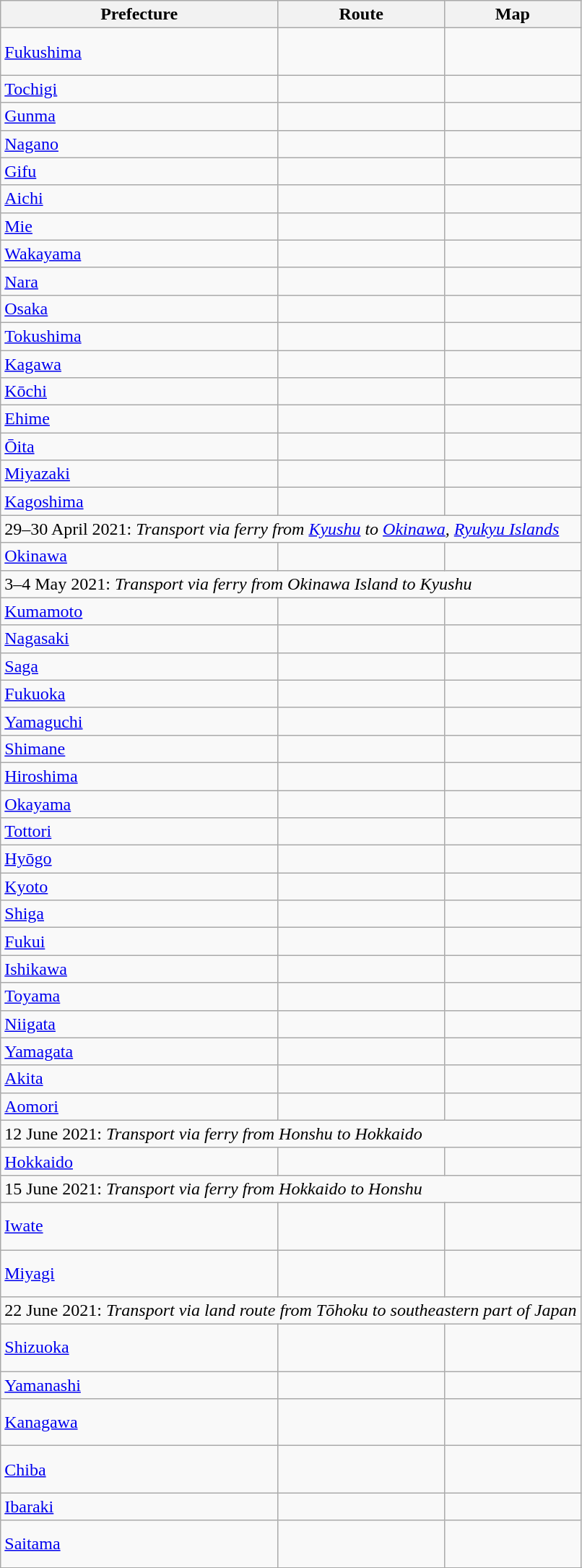<table class=wikitable>
<tr>
<th>Prefecture</th>
<th>Route</th>
<th>Map</th>
</tr>
<tr>
<td><a href='#'>Fukushima</a></td>
<td><br><br></td>
<td></td>
</tr>
<tr>
<td><a href='#'>Tochigi</a></td>
<td><br></td>
<td></td>
</tr>
<tr>
<td><a href='#'>Gunma</a></td>
<td><br></td>
<td></td>
</tr>
<tr>
<td><a href='#'>Nagano</a></td>
<td><br></td>
<td></td>
</tr>
<tr>
<td><a href='#'>Gifu</a></td>
<td><br></td>
<td></td>
</tr>
<tr>
<td><a href='#'>Aichi</a></td>
<td><br></td>
<td></td>
</tr>
<tr>
<td><a href='#'>Mie</a></td>
<td><br></td>
<td></td>
</tr>
<tr>
<td><a href='#'>Wakayama</a></td>
<td><br></td>
<td></td>
</tr>
<tr>
<td><a href='#'>Nara</a></td>
<td><br></td>
<td></td>
</tr>
<tr>
<td><a href='#'>Osaka</a></td>
<td><br></td>
<td></td>
</tr>
<tr>
<td><a href='#'>Tokushima</a></td>
<td><br></td>
<td></td>
</tr>
<tr>
<td><a href='#'>Kagawa</a></td>
<td><br></td>
<td></td>
</tr>
<tr>
<td><a href='#'>Kōchi</a></td>
<td><br></td>
<td></td>
</tr>
<tr>
<td><a href='#'>Ehime</a></td>
<td><br></td>
<td></td>
</tr>
<tr>
<td><a href='#'>Ōita</a></td>
<td><br></td>
<td></td>
</tr>
<tr>
<td><a href='#'>Miyazaki</a></td>
<td><br></td>
<td></td>
</tr>
<tr>
<td><a href='#'>Kagoshima</a></td>
<td><br></td>
<td></td>
</tr>
<tr>
<td colspan="3">29–30 April 2021: <em>Transport via ferry from <a href='#'>Kyushu</a> to <a href='#'>Okinawa</a>, <a href='#'>Ryukyu Islands</a></em></td>
</tr>
<tr>
<td><a href='#'>Okinawa</a></td>
<td><br></td>
<td></td>
</tr>
<tr>
<td colspan="3">3–4 May 2021: <em>Transport via ferry from Okinawa Island to Kyushu</em></td>
</tr>
<tr>
<td><a href='#'>Kumamoto</a></td>
<td><br></td>
<td></td>
</tr>
<tr>
<td><a href='#'>Nagasaki</a></td>
<td><br></td>
<td></td>
</tr>
<tr>
<td><a href='#'>Saga</a></td>
<td><br></td>
<td></td>
</tr>
<tr>
<td><a href='#'>Fukuoka</a></td>
<td><br></td>
<td></td>
</tr>
<tr>
<td><a href='#'>Yamaguchi</a></td>
<td><br></td>
<td></td>
</tr>
<tr>
<td><a href='#'>Shimane</a></td>
<td><br></td>
<td></td>
</tr>
<tr>
<td><a href='#'>Hiroshima</a></td>
<td><br></td>
<td></td>
</tr>
<tr>
<td><a href='#'>Okayama</a></td>
<td><br></td>
<td></td>
</tr>
<tr>
<td><a href='#'>Tottori</a></td>
<td><br></td>
<td></td>
</tr>
<tr>
<td><a href='#'>Hyōgo</a></td>
<td><br></td>
<td></td>
</tr>
<tr>
<td><a href='#'>Kyoto</a></td>
<td><br></td>
<td></td>
</tr>
<tr>
<td><a href='#'>Shiga</a></td>
<td><br></td>
<td></td>
</tr>
<tr>
<td><a href='#'>Fukui</a></td>
<td><br></td>
<td></td>
</tr>
<tr>
<td><a href='#'>Ishikawa</a></td>
<td><br></td>
<td></td>
</tr>
<tr>
<td><a href='#'>Toyama</a></td>
<td><br></td>
<td></td>
</tr>
<tr>
<td><a href='#'>Niigata</a></td>
<td><br></td>
<td></td>
</tr>
<tr>
<td><a href='#'>Yamagata</a></td>
<td><br></td>
<td></td>
</tr>
<tr>
<td><a href='#'>Akita</a></td>
<td><br></td>
<td></td>
</tr>
<tr>
<td><a href='#'>Aomori</a></td>
<td><br></td>
<td></td>
</tr>
<tr>
<td colspan="3">12 June 2021: <em>Transport via ferry from Honshu to Hokkaido</em></td>
</tr>
<tr>
<td><a href='#'>Hokkaido</a></td>
<td><br></td>
<td></td>
</tr>
<tr>
<td colspan="3">15 June 2021: <em>Transport via ferry from Hokkaido to Honshu</em></td>
</tr>
<tr>
<td><a href='#'>Iwate</a></td>
<td><br><br></td>
<td></td>
</tr>
<tr>
<td><a href='#'>Miyagi</a></td>
<td><br><br></td>
<td></td>
</tr>
<tr>
<td colspan="3">22 June 2021: <em>Transport via land route from Tōhoku to southeastern part of Japan</em></td>
</tr>
<tr>
<td><a href='#'>Shizuoka</a></td>
<td><br><br></td>
<td></td>
</tr>
<tr>
<td><a href='#'>Yamanashi</a></td>
<td><br></td>
<td></td>
</tr>
<tr>
<td><a href='#'>Kanagawa</a></td>
<td><br><br></td>
<td></td>
</tr>
<tr>
<td><a href='#'>Chiba</a></td>
<td><br><br></td>
<td></td>
</tr>
<tr>
<td><a href='#'>Ibaraki</a></td>
<td><br></td>
<td></td>
</tr>
<tr>
<td><a href='#'>Saitama</a></td>
<td><br><br></td>
<td></td>
</tr>
<tr>
</tr>
</table>
